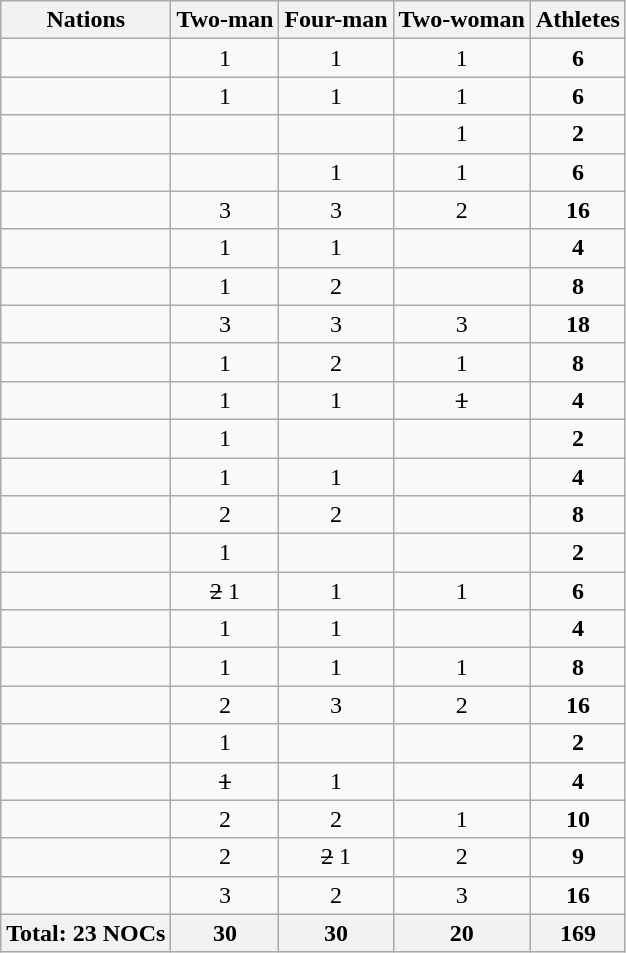<table class="wikitable sortable" style="text-align:center;">
<tr>
<th>Nations</th>
<th>Two-man</th>
<th>Four-man</th>
<th>Two-woman</th>
<th>Athletes</th>
</tr>
<tr>
<td align="left"></td>
<td>1</td>
<td>1</td>
<td>1</td>
<td><strong>6</strong></td>
</tr>
<tr>
<td align="left"></td>
<td>1</td>
<td>1</td>
<td>1</td>
<td><strong>6</strong></td>
</tr>
<tr>
<td align="left"></td>
<td></td>
<td></td>
<td>1</td>
<td><strong>2</strong></td>
</tr>
<tr>
<td align="left"></td>
<td></td>
<td>1</td>
<td>1</td>
<td><strong>6</strong></td>
</tr>
<tr>
<td align="left"></td>
<td>3</td>
<td>3</td>
<td>2</td>
<td><strong>16</strong></td>
</tr>
<tr>
<td align="left"></td>
<td>1</td>
<td>1</td>
<td></td>
<td><strong>4</strong></td>
</tr>
<tr>
<td align="left"></td>
<td>1</td>
<td>2</td>
<td></td>
<td><strong>8</strong></td>
</tr>
<tr>
<td align="left"></td>
<td>3</td>
<td>3</td>
<td>3</td>
<td><strong>18</strong></td>
</tr>
<tr>
<td align="left"></td>
<td>1</td>
<td>2</td>
<td>1</td>
<td><strong>8</strong></td>
</tr>
<tr>
<td align="left"></td>
<td>1</td>
<td>1</td>
<td><s>1</s></td>
<td><strong>4</strong></td>
</tr>
<tr>
<td align="left"></td>
<td>1</td>
<td></td>
<td></td>
<td><strong>2</strong></td>
</tr>
<tr>
<td align="left"></td>
<td>1</td>
<td>1</td>
<td></td>
<td><strong>4</strong></td>
</tr>
<tr>
<td align="left"></td>
<td>2</td>
<td>2</td>
<td></td>
<td><strong>8</strong></td>
</tr>
<tr>
<td align="left"></td>
<td>1</td>
<td></td>
<td></td>
<td><strong>2</strong></td>
</tr>
<tr 2>
<td align="left"></td>
<td><s>2</s> 1</td>
<td>1</td>
<td>1</td>
<td><strong>6</strong></td>
</tr>
<tr>
<td align="left"></td>
<td>1</td>
<td>1</td>
<td></td>
<td><strong>4</strong></td>
</tr>
<tr>
<td align="left"></td>
<td>1</td>
<td>1</td>
<td>1</td>
<td><strong>8</strong></td>
</tr>
<tr>
<td align="left"></td>
<td>2</td>
<td>3</td>
<td>2</td>
<td><strong>16</strong></td>
</tr>
<tr>
<td align="left"></td>
<td>1</td>
<td></td>
<td></td>
<td><strong>2</strong></td>
</tr>
<tr>
<td align="left"></td>
<td><s>1</s></td>
<td>1</td>
<td></td>
<td><strong>4</strong></td>
</tr>
<tr>
<td align="left"></td>
<td>2</td>
<td>2</td>
<td>1</td>
<td><strong>10</strong></td>
</tr>
<tr>
<td align="left"></td>
<td>2</td>
<td><s>2</s> 1</td>
<td>2</td>
<td><strong>9</strong></td>
</tr>
<tr>
<td align="left"></td>
<td>3</td>
<td>2</td>
<td>3</td>
<td><strong>16</strong></td>
</tr>
<tr>
<th>Total: 23 NOCs</th>
<th>30</th>
<th>30</th>
<th>20</th>
<th>169</th>
</tr>
</table>
